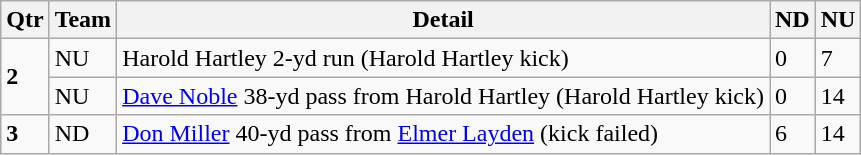<table class=wikitable>
<tr>
<th>Qtr</th>
<th>Team</th>
<th>Detail</th>
<th style=>ND</th>
<th style=>NU</th>
</tr>
<tr>
<td rowspan=2><strong>2</strong></td>
<td>NU</td>
<td>Harold Hartley 2-yd run (Harold Hartley kick)</td>
<td>0</td>
<td>7</td>
</tr>
<tr>
<td>NU</td>
<td><a href='#'>Dave Noble</a> 38-yd pass from Harold Hartley (Harold Hartley kick)</td>
<td>0</td>
<td>14</td>
</tr>
<tr>
<td><strong>3</strong></td>
<td>ND</td>
<td><a href='#'>Don Miller</a> 40-yd pass from <a href='#'>Elmer Layden</a> (kick failed)</td>
<td>6</td>
<td>14</td>
</tr>
</table>
